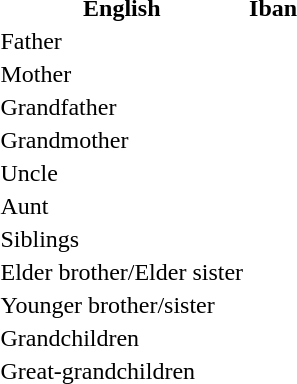<table>
<tr>
<th>English</th>
<th>Iban</th>
</tr>
<tr>
<td>Father</td>
<td></td>
</tr>
<tr>
<td>Mother</td>
<td></td>
</tr>
<tr>
<td>Grandfather</td>
<td></td>
</tr>
<tr>
<td>Grandmother</td>
<td></td>
</tr>
<tr>
<td>Uncle</td>
<td></td>
</tr>
<tr>
<td>Aunt</td>
<td></td>
</tr>
<tr>
<td>Siblings</td>
<td></td>
</tr>
<tr>
<td>Elder brother/Elder sister</td>
<td></td>
</tr>
<tr>
<td>Younger brother/sister</td>
<td></td>
</tr>
<tr>
<td>Grandchildren</td>
<td></td>
</tr>
<tr>
<td>Great-grandchildren</td>
<td></td>
</tr>
</table>
